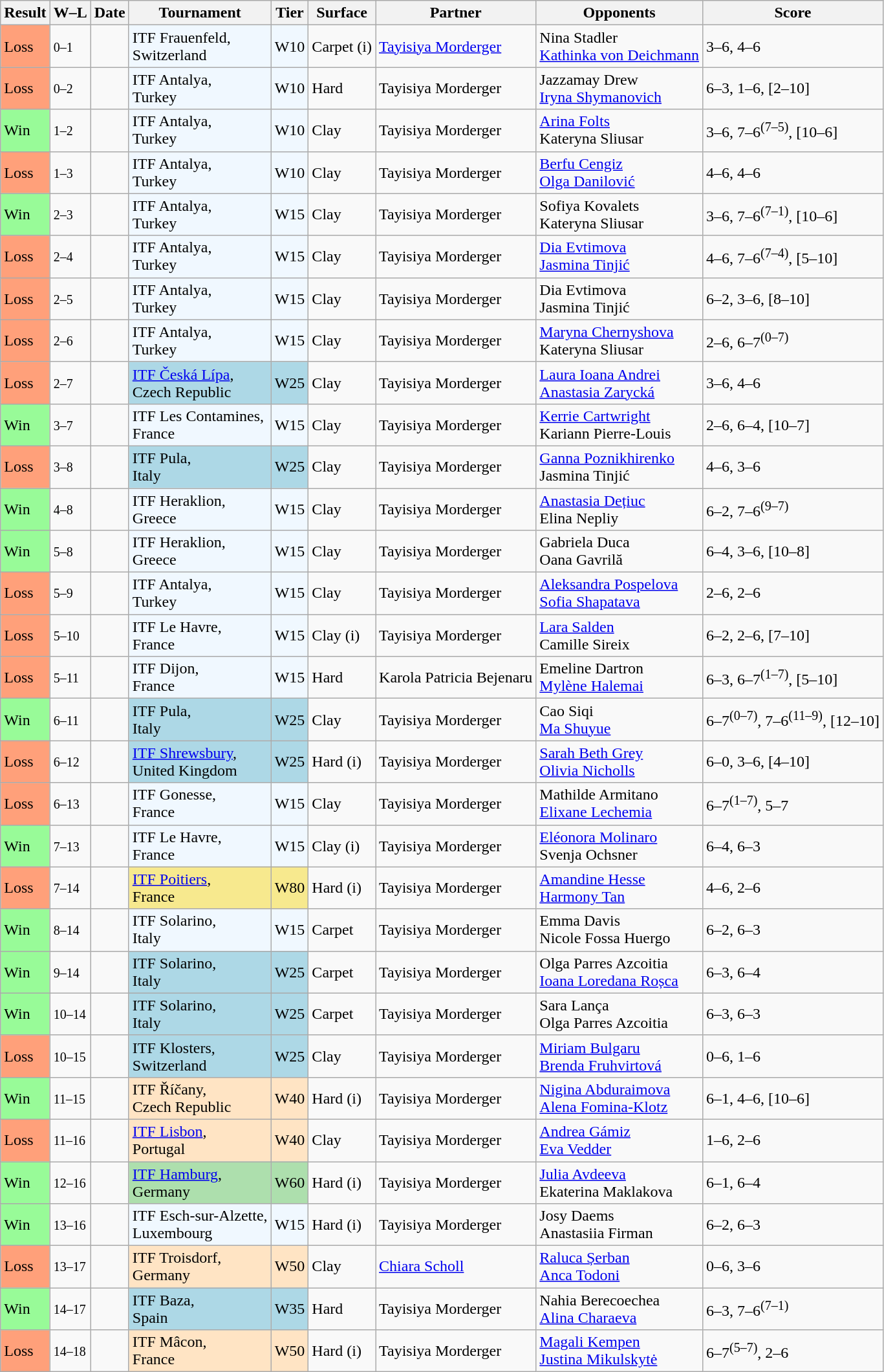<table class="sortable wikitable nowrap">
<tr>
<th>Result</th>
<th class="unsortable">W–L</th>
<th>Date</th>
<th>Tournament</th>
<th>Tier</th>
<th>Surface</th>
<th>Partner</th>
<th>Opponents</th>
<th class="unsortable">Score</th>
</tr>
<tr>
<td bgcolor=ffa07a>Loss</td>
<td><small>0–1</small></td>
<td></td>
<td bgcolor=f0f8ff>ITF Frauenfeld, <br> Switzerland</td>
<td bgcolor=f0f8ff>W10</td>
<td>Carpet (i)</td>
<td> <a href='#'>Tayisiya Morderger</a></td>
<td> Nina Stadler <br>  <a href='#'>Kathinka von Deichmann</a></td>
<td>3–6, 4–6</td>
</tr>
<tr>
<td bgcolor=ffa07a>Loss</td>
<td><small>0–2</small></td>
<td></td>
<td bgcolor=f0f8ff>ITF Antalya, <br> Turkey</td>
<td bgcolor=f0f8ff>W10</td>
<td>Hard</td>
<td> Tayisiya Morderger</td>
<td> Jazzamay Drew <br>  <a href='#'>Iryna Shymanovich</a></td>
<td>6–3, 1–6, [2–10]</td>
</tr>
<tr>
<td bgcolor=98FB98>Win</td>
<td><small>1–2</small></td>
<td></td>
<td bgcolor=f0f8ff>ITF Antalya, <br> Turkey</td>
<td bgcolor=f0f8ff>W10</td>
<td>Clay</td>
<td> Tayisiya Morderger</td>
<td> <a href='#'>Arina Folts</a> <br>  Kateryna Sliusar</td>
<td>3–6, 7–6<sup>(7–5)</sup>, [10–6]</td>
</tr>
<tr>
<td bgcolor=ffa07a>Loss</td>
<td><small>1–3</small></td>
<td></td>
<td bgcolor=f0f8ff>ITF Antalya, <br> Turkey</td>
<td bgcolor=f0f8ff>W10</td>
<td>Clay</td>
<td> Tayisiya Morderger</td>
<td> <a href='#'>Berfu Cengiz</a> <br>  <a href='#'>Olga Danilović</a></td>
<td>4–6, 4–6</td>
</tr>
<tr>
<td bgcolor=98FB98>Win</td>
<td><small>2–3</small></td>
<td></td>
<td bgcolor=f0f8ff>ITF Antalya, <br> Turkey</td>
<td bgcolor=f0f8ff>W15</td>
<td>Clay</td>
<td> Tayisiya Morderger</td>
<td> Sofiya Kovalets <br>  Kateryna Sliusar</td>
<td>3–6, 7–6<sup>(7–1)</sup>, [10–6]</td>
</tr>
<tr>
<td bgcolor=ffa07a>Loss</td>
<td><small>2–4</small></td>
<td></td>
<td bgcolor=f0f8ff>ITF Antalya, <br> Turkey</td>
<td bgcolor=f0f8ff>W15</td>
<td>Clay</td>
<td> Tayisiya Morderger</td>
<td> <a href='#'>Dia Evtimova</a> <br>  <a href='#'>Jasmina Tinjić</a></td>
<td>4–6, 7–6<sup>(7–4)</sup>, [5–10]</td>
</tr>
<tr>
<td bgcolor=ffa07a>Loss</td>
<td><small>2–5</small></td>
<td></td>
<td bgcolor=f0f8ff>ITF Antalya, <br> Turkey</td>
<td bgcolor=f0f8ff>W15</td>
<td>Clay</td>
<td> Tayisiya Morderger</td>
<td> Dia Evtimova <br>  Jasmina Tinjić</td>
<td>6–2, 3–6, [8–10]</td>
</tr>
<tr>
<td bgcolor=ffa07a>Loss</td>
<td><small>2–6</small></td>
<td></td>
<td bgcolor=f0f8ff>ITF Antalya, <br> Turkey</td>
<td bgcolor=f0f8ff>W15</td>
<td>Clay</td>
<td> Tayisiya Morderger</td>
<td> <a href='#'>Maryna Chernyshova</a> <br>  Kateryna Sliusar</td>
<td>2–6, 6–7<sup>(0–7)</sup></td>
</tr>
<tr>
<td bgcolor=ffa07a>Loss</td>
<td><small>2–7</small></td>
<td></td>
<td bgcolor=lightblue><a href='#'>ITF Česká Lípa</a>, <br> Czech Republic</td>
<td bgcolor=lightblue>W25</td>
<td>Clay</td>
<td> Tayisiya Morderger</td>
<td> <a href='#'>Laura Ioana Andrei</a> <br>  <a href='#'>Anastasia Zarycká</a></td>
<td>3–6, 4–6</td>
</tr>
<tr>
<td bgcolor=98FB98>Win</td>
<td><small>3–7</small></td>
<td></td>
<td bgcolor=f0f8ff>ITF Les Contamines, <br> France</td>
<td bgcolor=f0f8ff>W15</td>
<td>Clay</td>
<td> Tayisiya Morderger</td>
<td> <a href='#'>Kerrie Cartwright</a> <br>  Kariann Pierre-Louis</td>
<td>2–6, 6–4, [10–7]</td>
</tr>
<tr>
<td bgcolor=ffa07a>Loss</td>
<td><small>3–8</small></td>
<td></td>
<td bgcolor=lightblue>ITF Pula, <br> Italy</td>
<td bgcolor=lightblue>W25</td>
<td>Clay</td>
<td> Tayisiya Morderger</td>
<td> <a href='#'>Ganna Poznikhirenko</a> <br>  Jasmina Tinjić</td>
<td>4–6, 3–6</td>
</tr>
<tr>
<td bgcolor=98FB98>Win</td>
<td><small>4–8</small></td>
<td></td>
<td bgcolor=f0f8ff>ITF Heraklion, <br> Greece</td>
<td bgcolor=f0f8ff>W15</td>
<td>Clay</td>
<td> Tayisiya Morderger</td>
<td> <a href='#'>Anastasia Dețiuc</a> <br>  Elina Nepliy</td>
<td>6–2, 7–6<sup>(9–7)</sup></td>
</tr>
<tr>
<td bgcolor=98FB98>Win</td>
<td><small>5–8</small></td>
<td></td>
<td bgcolor=f0f8ff>ITF Heraklion, <br> Greece</td>
<td bgcolor=f0f8ff>W15</td>
<td>Clay</td>
<td> Tayisiya Morderger</td>
<td> Gabriela Duca <br>  Oana Gavrilă</td>
<td>6–4, 3–6, [10–8]</td>
</tr>
<tr>
<td bgcolor=ffa07a>Loss</td>
<td><small>5–9</small></td>
<td></td>
<td bgcolor=f0f8ff>ITF Antalya, <br> Turkey</td>
<td bgcolor=f0f8ff>W15</td>
<td>Clay</td>
<td> Tayisiya Morderger</td>
<td> <a href='#'>Aleksandra Pospelova</a> <br>  <a href='#'>Sofia Shapatava</a></td>
<td>2–6, 2–6</td>
</tr>
<tr>
<td bgcolor=ffa07a>Loss</td>
<td><small>5–10</small></td>
<td></td>
<td bgcolor=f0f8ff>ITF Le Havre, <br> France</td>
<td bgcolor=f0f8ff>W15</td>
<td>Clay (i)</td>
<td> Tayisiya Morderger</td>
<td> <a href='#'>Lara Salden</a> <br>  Camille Sireix</td>
<td>6–2, 2–6, [7–10]</td>
</tr>
<tr>
<td bgcolor=ffa07a>Loss</td>
<td><small>5–11</small></td>
<td></td>
<td bgcolor=f0f8ff>ITF Dijon, <br> France</td>
<td bgcolor=f0f8ff>W15</td>
<td>Hard</td>
<td> Karola Patricia Bejenaru</td>
<td> Emeline Dartron <br>  <a href='#'>Mylène Halemai</a></td>
<td>6–3, 6–7<sup>(1–7)</sup>, [5–10]</td>
</tr>
<tr>
<td bgcolor=98FB98>Win</td>
<td><small>6–11</small></td>
<td></td>
<td bgcolor=lightblue>ITF Pula, <br> Italy</td>
<td bgcolor=lightblue>W25</td>
<td>Clay</td>
<td> Tayisiya Morderger</td>
<td> Cao Siqi <br>  <a href='#'>Ma Shuyue</a></td>
<td>6–7<sup>(0–7)</sup>, 7–6<sup>(11–9)</sup>, [12–10]</td>
</tr>
<tr>
<td bgcolor=ffa07a>Loss</td>
<td><small>6–12</small></td>
<td></td>
<td bgcolor=lightblue><a href='#'>ITF Shrewsbury</a>, <br> United Kingdom</td>
<td bgcolor=lightblue>W25</td>
<td>Hard (i)</td>
<td> Tayisiya Morderger</td>
<td> <a href='#'>Sarah Beth Grey</a> <br>  <a href='#'>Olivia Nicholls</a></td>
<td>6–0, 3–6, [4–10]</td>
</tr>
<tr>
<td bgcolor=ffa07a>Loss</td>
<td><small>6–13</small></td>
<td></td>
<td bgcolor=f0f8ff>ITF Gonesse, <br> France</td>
<td bgcolor=f0f8ff>W15</td>
<td>Clay</td>
<td> Tayisiya Morderger</td>
<td> Mathilde Armitano <br>  <a href='#'>Elixane Lechemia</a></td>
<td>6–7<sup>(1–7)</sup>, 5–7</td>
</tr>
<tr>
<td bgcolor=98FB98>Win</td>
<td><small>7–13</small></td>
<td></td>
<td bgcolor=f0f8ff>ITF Le Havre, <br> France</td>
<td bgcolor=f0f8ff>W15</td>
<td>Clay (i)</td>
<td> Tayisiya Morderger</td>
<td> <a href='#'>Eléonora Molinaro</a> <br>  Svenja Ochsner</td>
<td>6–4, 6–3</td>
</tr>
<tr>
<td bgcolor=ffa07a>Loss</td>
<td><small>7–14</small></td>
<td><a href='#'></a></td>
<td bgcolor=f7e98e><a href='#'>ITF Poitiers</a>, <br> France</td>
<td bgcolor=f7e98e>W80</td>
<td>Hard (i)</td>
<td> Tayisiya Morderger</td>
<td> <a href='#'>Amandine Hesse</a> <br>  <a href='#'>Harmony Tan</a></td>
<td>4–6, 2–6</td>
</tr>
<tr>
<td bgcolor=98FB98>Win</td>
<td><small>8–14</small></td>
<td></td>
<td bgcolor=f0f8ff>ITF Solarino, <br> Italy</td>
<td bgcolor=f0f8ff>W15</td>
<td>Carpet</td>
<td> Tayisiya Morderger</td>
<td> Emma Davis <br>  Nicole Fossa Huergo</td>
<td>6–2, 6–3</td>
</tr>
<tr>
<td bgcolor=98FB98>Win</td>
<td><small>9–14</small></td>
<td></td>
<td bgcolor=lightblue>ITF Solarino, <br> Italy</td>
<td bgcolor=lightblue>W25</td>
<td>Carpet</td>
<td> Tayisiya Morderger</td>
<td> Olga Parres Azcoitia <br>  <a href='#'>Ioana Loredana Roșca</a></td>
<td>6–3, 6–4</td>
</tr>
<tr>
<td bgcolor=98FB98>Win</td>
<td><small>10–14</small></td>
<td></td>
<td bgcolor=lightblue>ITF Solarino, <br> Italy</td>
<td bgcolor=lightblue>W25</td>
<td>Carpet</td>
<td> Tayisiya Morderger</td>
<td> Sara Lança <br>  Olga Parres Azcoitia</td>
<td>6–3, 6–3</td>
</tr>
<tr>
<td bgcolor=ffa07a>Loss</td>
<td><small>10–15</small></td>
<td></td>
<td bgcolor=lightblue>ITF Klosters, <br> Switzerland</td>
<td bgcolor=lightblue>W25</td>
<td>Clay</td>
<td> Tayisiya Morderger</td>
<td> <a href='#'>Miriam Bulgaru</a> <br>  <a href='#'>Brenda Fruhvirtová</a></td>
<td>0–6, 1–6</td>
</tr>
<tr>
<td bgcolor=98FB98>Win</td>
<td><small>11–15</small></td>
<td></td>
<td bgcolor=ffe4c4>ITF Říčany, <br> Czech Republic</td>
<td bgcolor=ffe4c4>W40</td>
<td>Hard (i)</td>
<td> Tayisiya Morderger</td>
<td> <a href='#'>Nigina Abduraimova</a> <br>  <a href='#'>Alena Fomina-Klotz</a></td>
<td>6–1, 4–6, [10–6]</td>
</tr>
<tr>
<td bgcolor=ffa07a>Loss</td>
<td><small>11–16</small></td>
<td></td>
<td bgcolor=ffe4c4><a href='#'>ITF Lisbon</a>, <br> Portugal</td>
<td bgcolor=ffe4c4>W40</td>
<td>Clay</td>
<td> Tayisiya Morderger</td>
<td> <a href='#'>Andrea Gámiz</a> <br>  <a href='#'>Eva Vedder</a></td>
<td>1–6, 2–6</td>
</tr>
<tr>
<td bgcolor=98FB98>Win</td>
<td><small>12–16</small></td>
<td><a href='#'></a></td>
<td bgcolor=addfad><a href='#'>ITF Hamburg</a>, <br> Germany</td>
<td bgcolor=addfad>W60</td>
<td>Hard (i)</td>
<td> Tayisiya Morderger</td>
<td> <a href='#'>Julia Avdeeva</a> <br>  Ekaterina Maklakova</td>
<td>6–1, 6–4</td>
</tr>
<tr>
<td bgcolor=98FB98>Win</td>
<td><small>13–16</small></td>
<td></td>
<td bgcolor=f0f8ff>ITF Esch-sur-Alzette, <br> Luxembourg</td>
<td bgcolor=f0f8ff>W15</td>
<td>Hard (i)</td>
<td> Tayisiya Morderger</td>
<td> Josy Daems <br>  Anastasiia Firman</td>
<td>6–2, 6–3</td>
</tr>
<tr>
<td bgcolor=ffa07a>Loss</td>
<td><small>13–17</small></td>
<td></td>
<td bgcolor=ffe4c4>ITF Troisdorf, <br> Germany</td>
<td bgcolor=ffe4c4>W50</td>
<td>Clay</td>
<td> <a href='#'>Chiara Scholl</a></td>
<td> <a href='#'>Raluca Șerban</a> <br>  <a href='#'>Anca Todoni</a></td>
<td>0–6, 3–6</td>
</tr>
<tr>
<td bgcolor=98FB98>Win</td>
<td><small>14–17</small></td>
<td></td>
<td bgcolor=lightblue>ITF Baza, <br> Spain</td>
<td bgcolor=lightblue>W35</td>
<td>Hard</td>
<td> Tayisiya Morderger</td>
<td> Nahia Berecoechea <br>  <a href='#'>Alina Charaeva</a></td>
<td>6–3, 7–6<sup>(7–1)</sup></td>
</tr>
<tr>
<td bgcolor=ffa07a>Loss</td>
<td><small>14–18</small></td>
<td></td>
<td bgcolor=ffe4c4>ITF Mâcon, <br> France</td>
<td bgcolor=ffe4c4>W50</td>
<td>Hard (i)</td>
<td> Tayisiya Morderger</td>
<td> <a href='#'>Magali Kempen</a> <br> <a href='#'>Justina Mikulskytė</a></td>
<td>6–7<sup>(5–7)</sup>, 2–6</td>
</tr>
</table>
